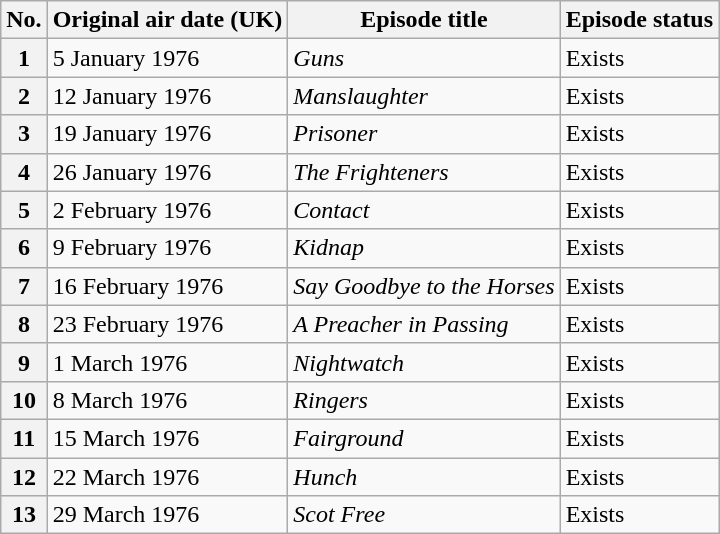<table class="wikitable">
<tr>
<th>No.</th>
<th>Original air date (UK)</th>
<th>Episode title</th>
<th>Episode status</th>
</tr>
<tr>
<th style="text-align:center;">1</th>
<td>5 January 1976</td>
<td><em>Guns</em></td>
<td>Exists</td>
</tr>
<tr>
<th style="text-align:center;">2</th>
<td>12 January 1976</td>
<td><em>Manslaughter</em></td>
<td>Exists</td>
</tr>
<tr>
<th style="text-align:center;">3</th>
<td>19 January 1976</td>
<td><em>Prisoner</em></td>
<td>Exists</td>
</tr>
<tr>
<th style="text-align:center;">4</th>
<td>26 January 1976</td>
<td><em>The Frighteners</em></td>
<td>Exists</td>
</tr>
<tr>
<th style="text-align:center;">5</th>
<td>2 February 1976</td>
<td><em>Contact</em></td>
<td>Exists</td>
</tr>
<tr>
<th style="text-align:center;">6</th>
<td>9 February 1976</td>
<td><em>Kidnap</em></td>
<td>Exists</td>
</tr>
<tr>
<th style="text-align:center;">7</th>
<td>16 February 1976</td>
<td><em>Say Goodbye to the Horses</em></td>
<td>Exists</td>
</tr>
<tr>
<th style="text-align:center;">8</th>
<td>23 February 1976</td>
<td><em>A Preacher in Passing</em></td>
<td>Exists</td>
</tr>
<tr>
<th style="text-align:center;">9</th>
<td>1 March 1976</td>
<td><em>Nightwatch</em></td>
<td>Exists</td>
</tr>
<tr>
<th style="text-align:center;">10</th>
<td>8 March 1976</td>
<td><em>Ringers</em></td>
<td>Exists</td>
</tr>
<tr>
<th style="text-align:center;">11</th>
<td>15 March 1976</td>
<td><em>Fairground</em></td>
<td>Exists</td>
</tr>
<tr>
<th style="text-align:center;">12</th>
<td>22 March 1976</td>
<td><em>Hunch</em></td>
<td>Exists</td>
</tr>
<tr>
<th style="text-align:center;">13</th>
<td>29 March 1976</td>
<td><em>Scot Free</em></td>
<td>Exists</td>
</tr>
</table>
